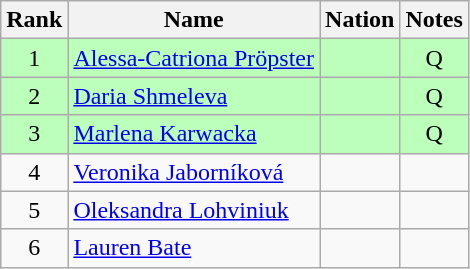<table class="wikitable sortable" style="text-align:center">
<tr>
<th>Rank</th>
<th>Name</th>
<th>Nation</th>
<th>Notes</th>
</tr>
<tr bgcolor=bbffbb>
<td>1</td>
<td align=left><a href='#'>Alessa-Catriona Pröpster</a></td>
<td align=left></td>
<td>Q</td>
</tr>
<tr bgcolor=bbffbb>
<td>2</td>
<td align=left><a href='#'>Daria Shmeleva</a></td>
<td align=left></td>
<td>Q</td>
</tr>
<tr bgcolor=bbffbb>
<td>3</td>
<td align=left><a href='#'>Marlena Karwacka</a></td>
<td align=left></td>
<td>Q</td>
</tr>
<tr>
<td>4</td>
<td align=left><a href='#'>Veronika Jaborníková</a></td>
<td align=left></td>
<td></td>
</tr>
<tr>
<td>5</td>
<td align=left><a href='#'>Oleksandra Lohviniuk</a></td>
<td align=left></td>
<td></td>
</tr>
<tr>
<td>6</td>
<td align=left><a href='#'>Lauren Bate</a></td>
<td align=left></td>
<td></td>
</tr>
</table>
